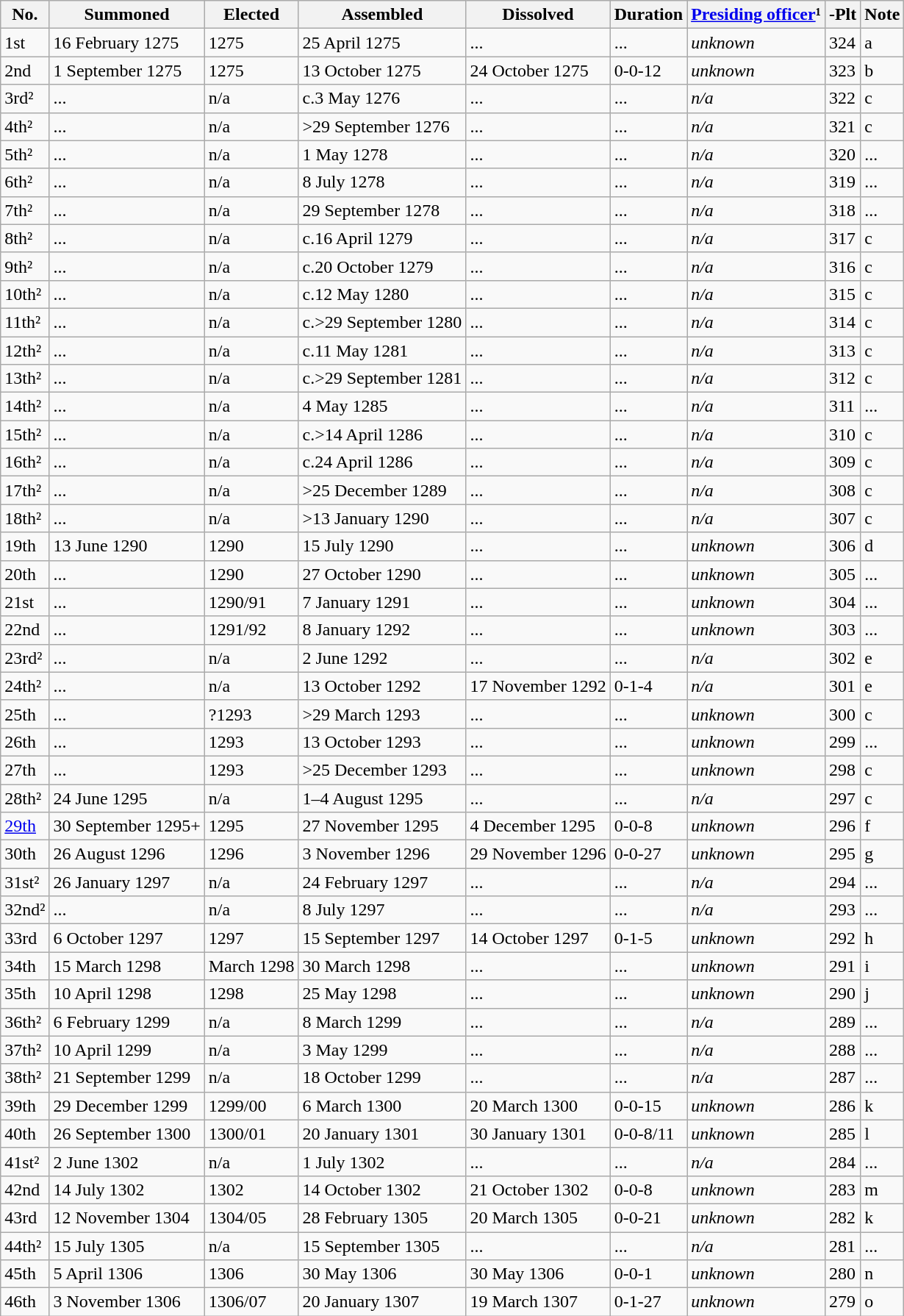<table class="wikitable">
<tr>
<th>No.</th>
<th>Summoned</th>
<th>Elected</th>
<th>Assembled</th>
<th>Dissolved</th>
<th>Duration</th>
<th><a href='#'>Presiding officer</a>¹</th>
<th>-Plt</th>
<th>Note</th>
</tr>
<tr>
<td>1st</td>
<td>16 February 1275</td>
<td>1275</td>
<td>25 April 1275</td>
<td>...</td>
<td>...</td>
<td><em>unknown</em></td>
<td>324</td>
<td>a</td>
</tr>
<tr>
<td>2nd</td>
<td>1 September 1275</td>
<td>1275</td>
<td>13 October 1275</td>
<td>24 October 1275</td>
<td>0-0-12</td>
<td><em>unknown</em></td>
<td>323</td>
<td>b</td>
</tr>
<tr>
<td>3rd²</td>
<td>...</td>
<td>n/a</td>
<td>c.3 May 1276</td>
<td>...</td>
<td>...</td>
<td><em>n/a</em></td>
<td>322</td>
<td>c</td>
</tr>
<tr>
<td>4th²</td>
<td>...</td>
<td>n/a</td>
<td>>29 September 1276</td>
<td>...</td>
<td>...</td>
<td><em>n/a</em></td>
<td>321</td>
<td>c</td>
</tr>
<tr>
<td>5th²</td>
<td>...</td>
<td>n/a</td>
<td>1 May 1278</td>
<td>...</td>
<td>...</td>
<td><em>n/a</em></td>
<td>320</td>
<td>...</td>
</tr>
<tr>
<td>6th²</td>
<td>...</td>
<td>n/a</td>
<td>8 July 1278</td>
<td>...</td>
<td>...</td>
<td><em>n/a</em></td>
<td>319</td>
<td>...</td>
</tr>
<tr>
<td>7th²</td>
<td>...</td>
<td>n/a</td>
<td>29 September 1278</td>
<td>...</td>
<td>...</td>
<td><em>n/a</em></td>
<td>318</td>
<td>...</td>
</tr>
<tr>
<td>8th²</td>
<td>...</td>
<td>n/a</td>
<td>c.16 April 1279</td>
<td>...</td>
<td>...</td>
<td><em>n/a</em></td>
<td>317</td>
<td>c</td>
</tr>
<tr>
<td>9th²</td>
<td>...</td>
<td>n/a</td>
<td>c.20 October 1279</td>
<td>...</td>
<td>...</td>
<td><em>n/a</em></td>
<td>316</td>
<td>c</td>
</tr>
<tr>
<td>10th²</td>
<td>...</td>
<td>n/a</td>
<td>c.12 May 1280</td>
<td>...</td>
<td>...</td>
<td><em>n/a</em></td>
<td>315</td>
<td>c</td>
</tr>
<tr>
<td>11th²</td>
<td>...</td>
<td>n/a</td>
<td>c.>29 September 1280</td>
<td>...</td>
<td>...</td>
<td><em>n/a</em></td>
<td>314</td>
<td>c</td>
</tr>
<tr>
<td>12th²</td>
<td>...</td>
<td>n/a</td>
<td>c.11 May 1281</td>
<td>...</td>
<td>...</td>
<td><em>n/a</em></td>
<td>313</td>
<td>c</td>
</tr>
<tr>
<td>13th²</td>
<td>...</td>
<td>n/a</td>
<td>c.>29 September 1281</td>
<td>...</td>
<td>...</td>
<td><em>n/a</em></td>
<td>312</td>
<td>c</td>
</tr>
<tr>
<td>14th²</td>
<td>...</td>
<td>n/a</td>
<td>4 May 1285</td>
<td>...</td>
<td>...</td>
<td><em>n/a</em></td>
<td>311</td>
<td>...</td>
</tr>
<tr>
<td>15th²</td>
<td>...</td>
<td>n/a</td>
<td>c.>14 April 1286</td>
<td>...</td>
<td>...</td>
<td><em>n/a</em></td>
<td>310</td>
<td>c</td>
</tr>
<tr>
<td>16th²</td>
<td>...</td>
<td>n/a</td>
<td>c.24 April 1286</td>
<td>...</td>
<td>...</td>
<td><em>n/a</em></td>
<td>309</td>
<td>c</td>
</tr>
<tr>
<td>17th²</td>
<td>...</td>
<td>n/a</td>
<td>>25 December 1289</td>
<td>...</td>
<td>...</td>
<td><em>n/a</em></td>
<td>308</td>
<td>c</td>
</tr>
<tr>
<td>18th²</td>
<td>...</td>
<td>n/a</td>
<td>>13 January 1290</td>
<td>...</td>
<td>...</td>
<td><em>n/a</em></td>
<td>307</td>
<td>c</td>
</tr>
<tr>
<td>19th</td>
<td>13 June 1290</td>
<td>1290</td>
<td>15 July 1290</td>
<td>...</td>
<td>...</td>
<td><em>unknown</em></td>
<td>306</td>
<td>d</td>
</tr>
<tr>
<td>20th</td>
<td>...</td>
<td>1290</td>
<td>27 October 1290</td>
<td>...</td>
<td>...</td>
<td><em>unknown</em></td>
<td>305</td>
<td>...</td>
</tr>
<tr>
<td>21st</td>
<td>...</td>
<td>1290/91</td>
<td>7 January 1291</td>
<td>...</td>
<td>...</td>
<td><em>unknown</em></td>
<td>304</td>
<td>...</td>
</tr>
<tr>
<td>22nd</td>
<td>...</td>
<td>1291/92</td>
<td>8 January 1292</td>
<td>...</td>
<td>...</td>
<td><em>unknown</em></td>
<td>303</td>
<td>...</td>
</tr>
<tr>
<td>23rd²</td>
<td>...</td>
<td>n/a</td>
<td>2 June 1292</td>
<td>...</td>
<td>...</td>
<td><em>n/a</em></td>
<td>302</td>
<td>e</td>
</tr>
<tr>
<td>24th²</td>
<td>...</td>
<td>n/a</td>
<td>13 October 1292</td>
<td>17 November 1292</td>
<td>0-1-4</td>
<td><em>n/a</em></td>
<td>301</td>
<td>e</td>
</tr>
<tr>
<td>25th</td>
<td>...</td>
<td>?1293</td>
<td>>29 March 1293</td>
<td>...</td>
<td>...</td>
<td><em>unknown</em></td>
<td>300</td>
<td>c</td>
</tr>
<tr>
<td>26th</td>
<td>...</td>
<td>1293</td>
<td>13 October 1293</td>
<td>...</td>
<td>...</td>
<td><em>unknown</em></td>
<td>299</td>
<td>...</td>
</tr>
<tr>
<td>27th</td>
<td>...</td>
<td>1293</td>
<td>>25 December 1293</td>
<td>...</td>
<td>...</td>
<td><em>unknown</em></td>
<td>298</td>
<td>c</td>
</tr>
<tr>
<td>28th²</td>
<td>24 June 1295</td>
<td>n/a</td>
<td>1–4 August 1295</td>
<td>...</td>
<td>...</td>
<td><em>n/a</em></td>
<td>297</td>
<td>c</td>
</tr>
<tr>
<td><a href='#'>29th</a></td>
<td>30 September 1295+</td>
<td>1295</td>
<td>27 November 1295</td>
<td>4 December 1295</td>
<td>0-0-8</td>
<td><em>unknown</em></td>
<td>296</td>
<td>f</td>
</tr>
<tr>
<td>30th</td>
<td>26 August 1296</td>
<td>1296</td>
<td>3 November 1296</td>
<td>29 November 1296</td>
<td>0-0-27</td>
<td><em>unknown</em></td>
<td>295</td>
<td>g</td>
</tr>
<tr>
<td>31st²</td>
<td>26 January 1297</td>
<td>n/a</td>
<td>24 February 1297</td>
<td>...</td>
<td>...</td>
<td><em>n/a</em></td>
<td>294</td>
<td>...</td>
</tr>
<tr>
<td>32nd²</td>
<td>...</td>
<td>n/a</td>
<td>8 July 1297</td>
<td>...</td>
<td>...</td>
<td><em>n/a</em></td>
<td>293</td>
<td>...</td>
</tr>
<tr>
<td>33rd</td>
<td>6 October 1297</td>
<td>1297</td>
<td>15 September 1297</td>
<td>14 October 1297</td>
<td>0-1-5</td>
<td><em>unknown</em></td>
<td>292</td>
<td>h</td>
</tr>
<tr>
<td>34th</td>
<td>15 March 1298</td>
<td>March 1298</td>
<td>30 March 1298</td>
<td>...</td>
<td>...</td>
<td><em>unknown</em></td>
<td>291</td>
<td>i</td>
</tr>
<tr>
<td>35th</td>
<td>10 April 1298</td>
<td>1298</td>
<td>25 May 1298</td>
<td>...</td>
<td>...</td>
<td><em>unknown</em></td>
<td>290</td>
<td>j</td>
</tr>
<tr>
<td>36th²</td>
<td>6 February 1299</td>
<td>n/a</td>
<td>8 March 1299</td>
<td>...</td>
<td>...</td>
<td><em>n/a</em></td>
<td>289</td>
<td>...</td>
</tr>
<tr>
<td>37th²</td>
<td>10 April 1299</td>
<td>n/a</td>
<td>3 May 1299</td>
<td>...</td>
<td>...</td>
<td><em>n/a</em></td>
<td>288</td>
<td>...</td>
</tr>
<tr>
<td>38th²</td>
<td>21 September 1299</td>
<td>n/a</td>
<td>18 October 1299</td>
<td>...</td>
<td>...</td>
<td><em>n/a</em></td>
<td>287</td>
<td>...</td>
</tr>
<tr>
<td>39th</td>
<td>29 December 1299</td>
<td>1299/00</td>
<td>6 March 1300</td>
<td>20 March 1300</td>
<td>0-0-15</td>
<td><em>unknown</em></td>
<td>286</td>
<td>k</td>
</tr>
<tr>
<td>40th</td>
<td>26 September 1300</td>
<td>1300/01</td>
<td>20 January 1301</td>
<td>30 January 1301</td>
<td>0-0-8/11</td>
<td><em>unknown</em></td>
<td>285</td>
<td>l</td>
</tr>
<tr>
<td>41st²</td>
<td>2 June 1302</td>
<td>n/a</td>
<td>1 July 1302</td>
<td>...</td>
<td>...</td>
<td><em>n/a</em></td>
<td>284</td>
<td>...</td>
</tr>
<tr>
<td>42nd</td>
<td>14 July 1302</td>
<td>1302</td>
<td>14 October 1302</td>
<td>21 October 1302</td>
<td>0-0-8</td>
<td><em>unknown</em></td>
<td>283</td>
<td>m</td>
</tr>
<tr>
<td>43rd</td>
<td>12 November 1304</td>
<td>1304/05</td>
<td>28 February 1305</td>
<td>20 March 1305</td>
<td>0-0-21</td>
<td><em>unknown</em></td>
<td>282</td>
<td>k</td>
</tr>
<tr>
<td>44th²</td>
<td>15 July 1305</td>
<td>n/a</td>
<td>15 September 1305</td>
<td>...</td>
<td>...</td>
<td><em>n/a</em></td>
<td>281</td>
<td>...</td>
</tr>
<tr>
<td>45th</td>
<td>5 April 1306</td>
<td>1306</td>
<td>30 May 1306</td>
<td>30 May 1306</td>
<td>0-0-1</td>
<td><em>unknown</em></td>
<td>280</td>
<td>n</td>
</tr>
<tr>
<td>46th</td>
<td>3 November 1306</td>
<td>1306/07</td>
<td>20 January 1307</td>
<td>19 March 1307</td>
<td>0-1-27</td>
<td><em>unknown</em></td>
<td>279</td>
<td>o</td>
</tr>
</table>
